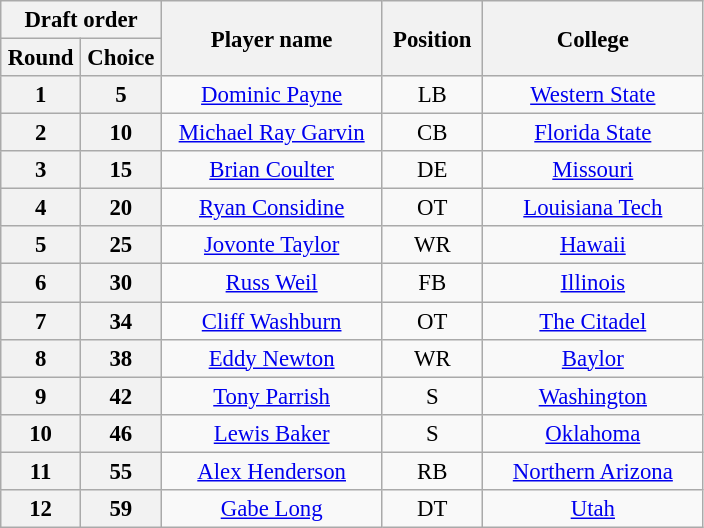<table class="wikitable" style="font-size: 95%;">
<tr>
<th style="width:100px;" colspan="2">Draft order</th>
<th style="width:140px;" rowspan="2">Player name</th>
<th style="width:60px;" rowspan="2">Position</th>
<th style="width:140px;" rowspan="2">College</th>
</tr>
<tr>
<th>Round</th>
<th>Choice</th>
</tr>
<tr style="text-align:center;">
<th>1</th>
<th>5</th>
<td><a href='#'>Dominic Payne</a></td>
<td>LB</td>
<td><a href='#'>Western State</a></td>
</tr>
<tr style="text-align:center;">
<th>2</th>
<th>10</th>
<td><a href='#'>Michael Ray Garvin</a></td>
<td>CB</td>
<td><a href='#'>Florida State</a></td>
</tr>
<tr style="text-align:center;">
<th>3</th>
<th>15</th>
<td><a href='#'>Brian Coulter</a></td>
<td>DE</td>
<td><a href='#'>Missouri</a></td>
</tr>
<tr style="text-align:center;">
<th>4</th>
<th>20</th>
<td><a href='#'>Ryan Considine</a></td>
<td>OT</td>
<td><a href='#'>Louisiana Tech</a></td>
</tr>
<tr style="text-align:center;">
<th>5</th>
<th>25</th>
<td><a href='#'>Jovonte Taylor</a></td>
<td>WR</td>
<td><a href='#'>Hawaii</a></td>
</tr>
<tr style="text-align:center;">
<th>6</th>
<th>30</th>
<td><a href='#'>Russ Weil</a></td>
<td>FB</td>
<td><a href='#'>Illinois</a></td>
</tr>
<tr style="text-align:center;">
<th>7</th>
<th>34</th>
<td><a href='#'>Cliff Washburn</a></td>
<td>OT</td>
<td><a href='#'>The Citadel</a></td>
</tr>
<tr style="text-align:center;">
<th>8</th>
<th>38</th>
<td><a href='#'>Eddy Newton</a></td>
<td>WR</td>
<td><a href='#'>Baylor</a></td>
</tr>
<tr style="text-align:center;">
<th>9</th>
<th>42</th>
<td><a href='#'>Tony Parrish</a></td>
<td>S</td>
<td><a href='#'>Washington</a></td>
</tr>
<tr style="text-align:center;">
<th>10</th>
<th>46</th>
<td><a href='#'>Lewis Baker</a></td>
<td>S</td>
<td><a href='#'>Oklahoma</a></td>
</tr>
<tr style="text-align:center;">
<th>11</th>
<th>55</th>
<td><a href='#'>Alex Henderson</a></td>
<td>RB</td>
<td><a href='#'>Northern Arizona</a></td>
</tr>
<tr style="text-align:center;">
<th>12</th>
<th>59</th>
<td><a href='#'>Gabe Long</a></td>
<td>DT</td>
<td><a href='#'>Utah</a></td>
</tr>
</table>
